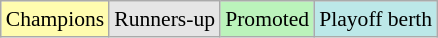<table class="wikitable" style="font-size:90%;">
<tr>
<td align="center" bgcolor="FFFCAF">Champions</td>
<td align="center" bgcolor="E5E5E5">Runners-up</td>
<td align="center" bgcolor="BBF3BB">Promoted</td>
<td align="center" bgcolor="bce8e8">Playoff berth</td>
</tr>
</table>
